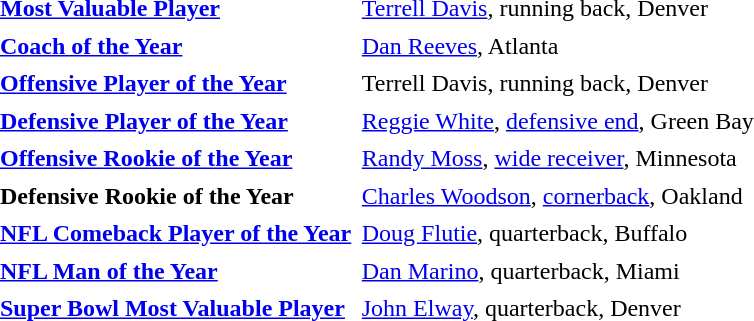<table cellpadding="3" cellspacing="1">
<tr>
<td><strong><a href='#'>Most Valuable Player</a></strong></td>
<td><a href='#'>Terrell Davis</a>, running back, Denver</td>
</tr>
<tr>
<td><strong><a href='#'>Coach of the Year</a></strong></td>
<td><a href='#'>Dan Reeves</a>, Atlanta</td>
</tr>
<tr>
<td><strong><a href='#'>Offensive Player of the Year</a></strong></td>
<td>Terrell Davis, running back, Denver</td>
</tr>
<tr>
<td><strong><a href='#'>Defensive Player of the Year</a></strong></td>
<td><a href='#'>Reggie White</a>, <a href='#'>defensive end</a>, Green Bay</td>
</tr>
<tr>
<td><strong><a href='#'>Offensive Rookie of the Year</a></strong></td>
<td><a href='#'>Randy Moss</a>, <a href='#'>wide receiver</a>, Minnesota</td>
</tr>
<tr>
<td><strong>Defensive Rookie of the Year</strong></td>
<td><a href='#'>Charles Woodson</a>, <a href='#'>cornerback</a>, Oakland</td>
</tr>
<tr>
<td><strong><a href='#'>NFL Comeback Player of the Year</a></strong></td>
<td><a href='#'>Doug Flutie</a>, quarterback, Buffalo</td>
</tr>
<tr>
<td><strong><a href='#'>NFL Man of the Year</a></strong></td>
<td><a href='#'>Dan Marino</a>, quarterback, Miami</td>
</tr>
<tr>
<td><strong><a href='#'>Super Bowl Most Valuable Player</a></strong></td>
<td><a href='#'>John Elway</a>, quarterback, Denver</td>
</tr>
</table>
